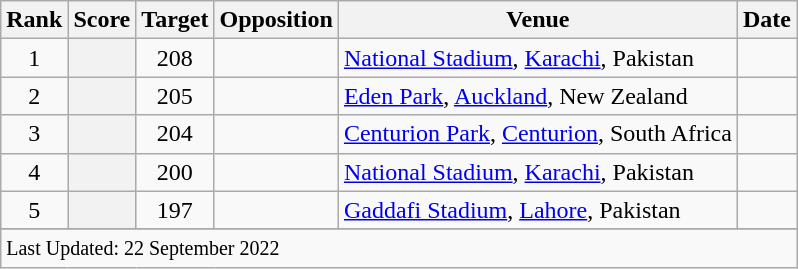<table class="wikitable plainrowheaders sortable">
<tr>
<th scope=col>Rank</th>
<th scope=col>Score</th>
<th scope=col>Target</th>
<th scope=col>Opposition</th>
<th scope=col>Venue</th>
<th scope=col>Date</th>
</tr>
<tr>
<td align=center>1</td>
<th scope=row style=text-align:center;></th>
<td align=center>208</td>
<td></td>
<td><a href='#'>National Stadium</a>, <a href='#'>Karachi</a>, Pakistan</td>
<td></td>
</tr>
<tr>
<td align=center>2</td>
<th scope=row style=text-align:center;></th>
<td align=center>205</td>
<td></td>
<td><a href='#'>Eden Park</a>, <a href='#'>Auckland</a>, New Zealand</td>
<td></td>
</tr>
<tr>
<td align=center>3</td>
<th scope=row style=text-align:center;></th>
<td align=center>204</td>
<td></td>
<td><a href='#'>Centurion Park</a>, <a href='#'>Centurion</a>, South Africa</td>
<td></td>
</tr>
<tr>
<td align=center>4</td>
<th scope=row style=text-align:center;></th>
<td align=center>200</td>
<td></td>
<td><a href='#'>National Stadium</a>, <a href='#'>Karachi</a>, Pakistan</td>
<td></td>
</tr>
<tr>
<td align=center>5</td>
<th scope=row style=text-align:center;></th>
<td align=center>197</td>
<td></td>
<td><a href='#'>Gaddafi Stadium</a>, <a href='#'>Lahore</a>, Pakistan</td>
<td></td>
</tr>
<tr>
</tr>
<tr class=sortbottom>
<td colspan=6><small>Last Updated: 22 September 2022</small></td>
</tr>
</table>
